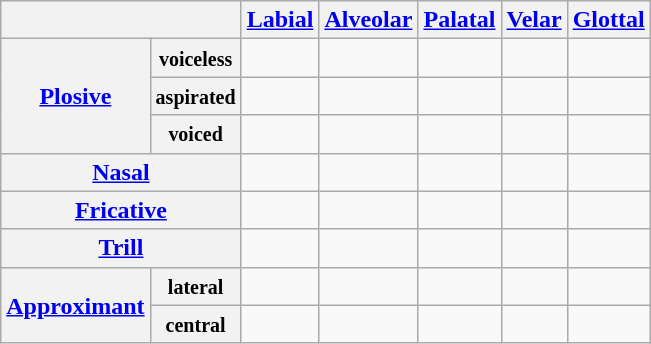<table class="wikitable" style="text-align:center">
<tr>
<th colspan="2"></th>
<th><a href='#'>Labial</a></th>
<th><a href='#'>Alveolar</a></th>
<th><a href='#'>Palatal</a></th>
<th><a href='#'>Velar</a></th>
<th><a href='#'>Glottal</a></th>
</tr>
<tr>
<th rowspan="3"><a href='#'>Plosive</a></th>
<th><small>voiceless</small></th>
<td></td>
<td></td>
<td></td>
<td></td>
<td></td>
</tr>
<tr>
<th><small>aspirated</small></th>
<td></td>
<td></td>
<td></td>
<td></td>
<td></td>
</tr>
<tr>
<th><small>voiced</small></th>
<td></td>
<td></td>
<td></td>
<td></td>
<td></td>
</tr>
<tr>
<th colspan="2"><a href='#'>Nasal</a></th>
<td></td>
<td></td>
<td></td>
<td></td>
<td></td>
</tr>
<tr>
<th colspan="2"><a href='#'>Fricative</a></th>
<td></td>
<td></td>
<td></td>
<td></td>
<td></td>
</tr>
<tr>
<th colspan="2"><a href='#'>Trill</a></th>
<td></td>
<td></td>
<td></td>
<td></td>
<td></td>
</tr>
<tr>
<th rowspan="2"><a href='#'>Approximant</a></th>
<th><small>lateral</small></th>
<td></td>
<td></td>
<td></td>
<td></td>
<td></td>
</tr>
<tr>
<th><small>central</small></th>
<td></td>
<td></td>
<td></td>
<td></td>
<td></td>
</tr>
</table>
